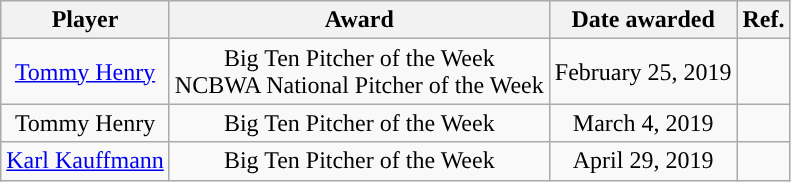<table class="wikitable sortable sortable" style="text-align: center">
<tr align=center>
<th>Player</th>
<th>Award</th>
<th>Date awarded</th>
<th>Ref.</th>
</tr>
<tr>
<td><a href='#'>Tommy Henry</a></td>
<td>Big Ten Pitcher of the Week<br>NCBWA National Pitcher of the Week</td>
<td>February 25, 2019</td>
<td><br></td>
</tr>
<tr>
<td>Tommy Henry</td>
<td>Big Ten Pitcher of the Week</td>
<td>March 4, 2019</td>
<td></td>
</tr>
<tr>
<td><a href='#'>Karl Kauffmann</a></td>
<td>Big Ten Pitcher of the Week</td>
<td>April 29, 2019</td>
<td></td>
</tr>
</table>
